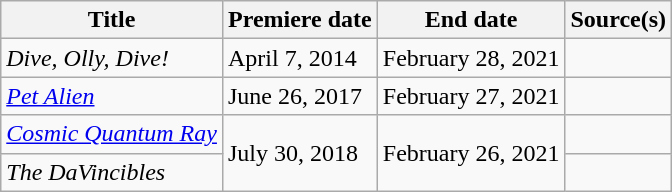<table class="wikitable sortable">
<tr>
<th>Title</th>
<th>Premiere date</th>
<th>End date</th>
<th>Source(s)</th>
</tr>
<tr>
<td><em>Dive, Olly, Dive!</em></td>
<td>April 7, 2014</td>
<td>February 28, 2021</td>
<td></td>
</tr>
<tr>
<td><em><a href='#'>Pet Alien</a></em></td>
<td>June 26, 2017</td>
<td>February 27, 2021</td>
<td></td>
</tr>
<tr>
<td><em><a href='#'>Cosmic Quantum Ray</a></em></td>
<td rowspan=2>July 30, 2018</td>
<td rowspan=2>February 26, 2021</td>
<td></td>
</tr>
<tr>
<td><em>The DaVincibles</em></td>
<td></td>
</tr>
</table>
